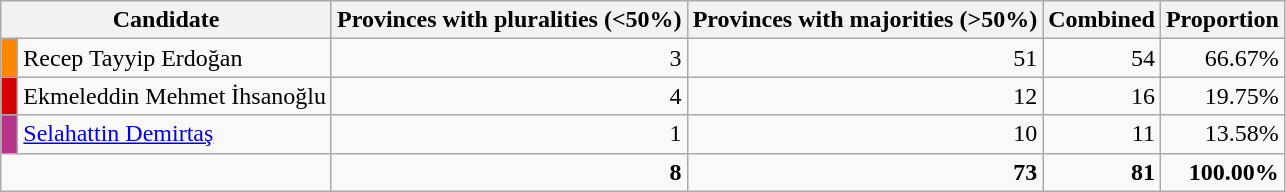<table class=wikitable style=text-align:right>
<tr>
<th scope="col", colspan="2">Candidate</th>
<th>Provinces with pluralities (<50%)</th>
<th>Provinces with majorities (>50%)</th>
<th>Combined</th>
<th>Proportion</th>
</tr>
<tr>
<td style="background:#ff8700; width:4px; text-align:center;"></td>
<td align=left>Recep Tayyip Erdoğan</td>
<td>3</td>
<td>51</td>
<td>54</td>
<td>66.67%</td>
</tr>
<tr>
<td style="background:#d70000; width:4px; text-align:center;"></td>
<td align=left>Ekmeleddin Mehmet İhsanoğlu</td>
<td>4</td>
<td>12</td>
<td>16</td>
<td>19.75%</td>
</tr>
<tr>
<td style="background:#B53389; width:4px; text-align:center;"></td>
<td align=left><a href='#'>Selahattin Demirtaş</a></td>
<td>1</td>
<td>10</td>
<td>11</td>
<td>13.58%</td>
</tr>
<tr>
<td scope="col", colspan="2"></td>
<td><strong>8</strong></td>
<td><strong>73</strong></td>
<td><strong>81</strong></td>
<td><strong>100.00%</strong></td>
</tr>
</table>
